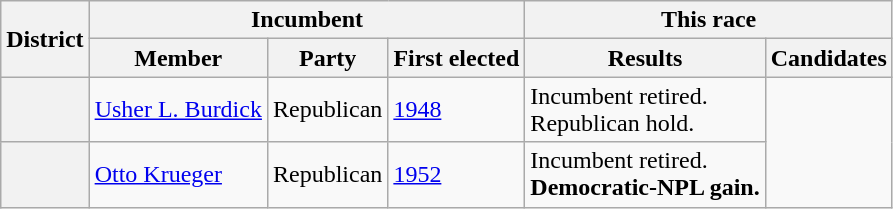<table class=wikitable>
<tr>
<th rowspan=2>District</th>
<th colspan=3>Incumbent</th>
<th colspan=2>This race</th>
</tr>
<tr>
<th>Member</th>
<th>Party</th>
<th>First elected</th>
<th>Results</th>
<th>Candidates</th>
</tr>
<tr>
<th></th>
<td><a href='#'>Usher L. Burdick</a></td>
<td>Republican</td>
<td><a href='#'>1948</a></td>
<td>Incumbent retired.<br>Republican hold.</td>
<td rowspan=2 nowrap></td>
</tr>
<tr>
<th></th>
<td><a href='#'>Otto Krueger</a></td>
<td>Republican</td>
<td><a href='#'>1952</a></td>
<td>Incumbent retired.<br><strong>Democratic-NPL gain.</strong></td>
</tr>
</table>
